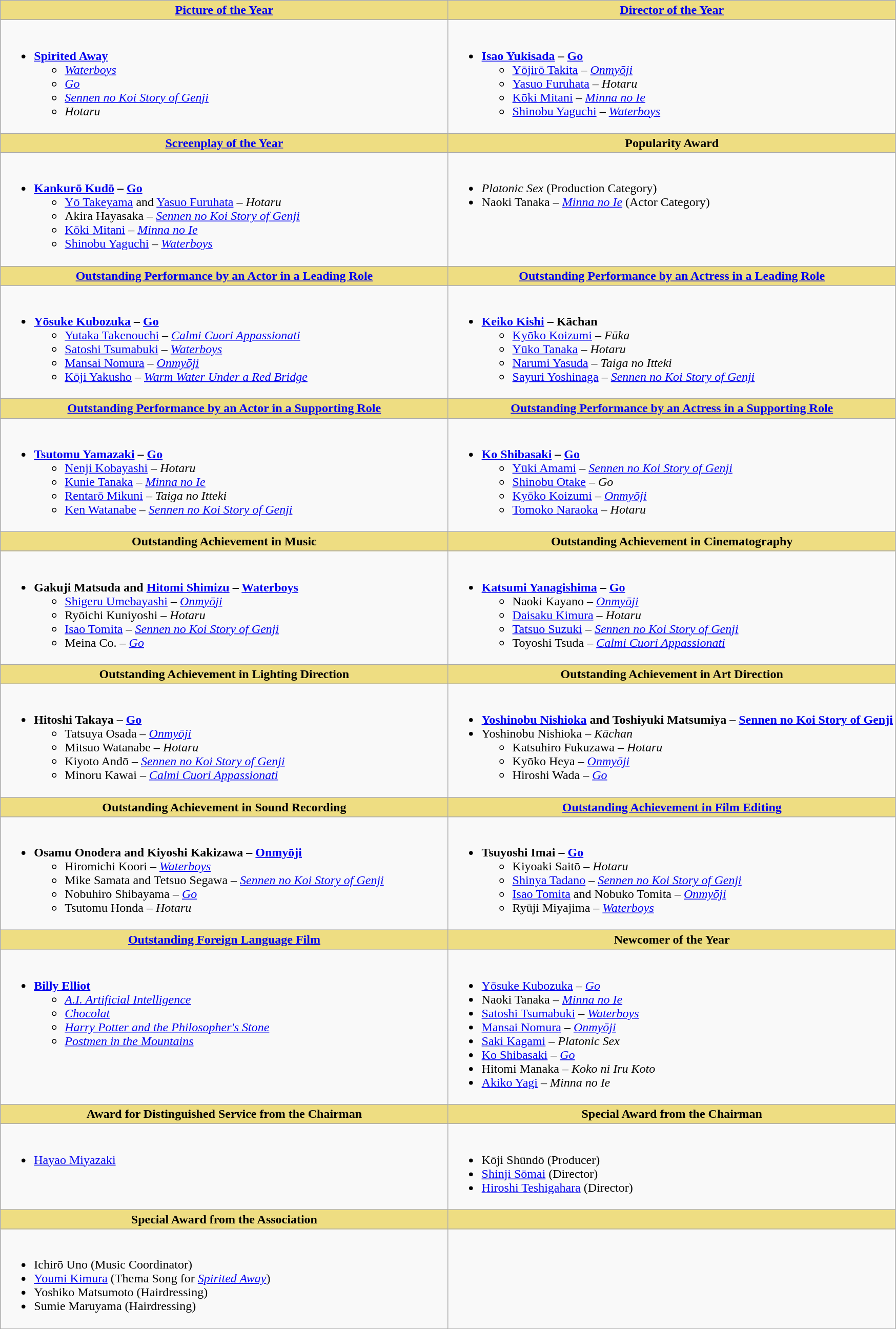<table class=wikitable>
<tr>
<th style="background:#EEDD82; width:50%"><a href='#'>Picture of the Year</a></th>
<th style="background:#EEDD82; width:50%"><a href='#'>Director of the Year</a></th>
</tr>
<tr>
<td valign="top"><br><ul><li><strong><a href='#'>Spirited Away</a></strong><ul><li><em><a href='#'>Waterboys</a></em></li><li><em><a href='#'>Go</a></em></li><li><em><a href='#'>Sennen no Koi Story of Genji</a></em></li><li><em>Hotaru</em></li></ul></li></ul></td>
<td valign="top"><br><ul><li><strong><a href='#'>Isao Yukisada</a> – <a href='#'>Go</a></strong><ul><li><a href='#'>Yōjirō Takita</a> – <em><a href='#'>Onmyōji</a></em></li><li><a href='#'>Yasuo Furuhata</a> – <em>Hotaru</em></li><li><a href='#'>Kōki Mitani</a> – <em><a href='#'>Minna no Ie</a></em></li><li><a href='#'>Shinobu Yaguchi</a> – <em><a href='#'>Waterboys</a></em></li></ul></li></ul></td>
</tr>
<tr>
<th style="background:#EEDD82"><a href='#'>Screenplay of the Year</a></th>
<th style="background:#EEDD82">Popularity Award</th>
</tr>
<tr>
<td valign="top"><br><ul><li><strong><a href='#'>Kankurō Kudō</a> – <a href='#'>Go</a></strong><ul><li><a href='#'>Yō Takeyama</a> and <a href='#'>Yasuo Furuhata</a> – <em>Hotaru</em></li><li>Akira Hayasaka – <em><a href='#'>Sennen no Koi Story of Genji</a></em></li><li><a href='#'>Kōki Mitani</a> – <em><a href='#'>Minna no Ie</a></em></li><li><a href='#'>Shinobu Yaguchi</a> – <em><a href='#'>Waterboys</a></em></li></ul></li></ul></td>
<td valign="top"><br><ul><li><em>Platonic Sex</em> (Production Category)</li><li>Naoki Tanaka – <em><a href='#'>Minna no Ie</a></em> (Actor Category)</li></ul></td>
</tr>
<tr>
<th style="background:#EEDD82"><a href='#'>Outstanding Performance by an Actor in a Leading Role</a></th>
<th style="background:#EEDD82"><a href='#'>Outstanding Performance by an Actress in a Leading Role</a></th>
</tr>
<tr>
<td valign="top"><br><ul><li><strong><a href='#'>Yōsuke Kubozuka</a> – <a href='#'>Go</a></strong><ul><li><a href='#'>Yutaka Takenouchi</a> – <em><a href='#'>Calmi Cuori Appassionati</a></em></li><li><a href='#'>Satoshi Tsumabuki</a> – <em><a href='#'>Waterboys</a></em></li><li><a href='#'>Mansai Nomura</a> – <em><a href='#'>Onmyōji</a></em></li><li><a href='#'>Kōji Yakusho</a> – <em><a href='#'>Warm Water Under a Red Bridge</a></em></li></ul></li></ul></td>
<td valign="top"><br><ul><li><strong><a href='#'>Keiko Kishi</a> – Kāchan</strong><ul><li><a href='#'>Kyōko Koizumi</a> – <em>Fūka</em></li><li><a href='#'>Yūko Tanaka</a> – <em>Hotaru</em></li><li><a href='#'>Narumi Yasuda</a> – <em>Taiga no Itteki</em></li><li><a href='#'>Sayuri Yoshinaga</a> – <em><a href='#'>Sennen no Koi Story of Genji</a></em></li></ul></li></ul></td>
</tr>
<tr>
<th style="background:#EEDD82"><a href='#'>Outstanding Performance by an Actor in a Supporting Role</a></th>
<th style="background:#EEDD82"><a href='#'>Outstanding Performance by an Actress in a Supporting Role</a></th>
</tr>
<tr>
<td valign="top"><br><ul><li><strong><a href='#'>Tsutomu Yamazaki</a> – <a href='#'>Go</a></strong><ul><li><a href='#'>Nenji Kobayashi</a> – <em>Hotaru</em></li><li><a href='#'>Kunie Tanaka</a> – <em><a href='#'>Minna no Ie</a></em></li><li><a href='#'>Rentarō Mikuni</a> – <em>Taiga no Itteki</em></li><li><a href='#'>Ken Watanabe</a> – <em><a href='#'>Sennen no Koi Story of Genji</a></em></li></ul></li></ul></td>
<td valign="top"><br><ul><li><strong><a href='#'>Ko Shibasaki</a> – <a href='#'>Go</a></strong><ul><li><a href='#'>Yūki Amami</a> – <em><a href='#'>Sennen no Koi Story of Genji</a></em></li><li><a href='#'>Shinobu Otake</a> – <em>Go</em></li><li><a href='#'>Kyōko Koizumi</a> – <em><a href='#'>Onmyōji</a></em></li><li><a href='#'>Tomoko Naraoka</a> – <em>Hotaru</em></li></ul></li></ul></td>
</tr>
<tr>
<th style="background:#EEDD82">Outstanding Achievement in Music</th>
<th style="background:#EEDD82">Outstanding Achievement in Cinematography</th>
</tr>
<tr>
<td valign="top"><br><ul><li><strong>Gakuji Matsuda and <a href='#'>Hitomi Shimizu</a> – <a href='#'>Waterboys</a></strong><ul><li><a href='#'>Shigeru Umebayashi</a> – <em><a href='#'>Onmyōji</a></em></li><li>Ryōichi Kuniyoshi – <em>Hotaru</em></li><li><a href='#'>Isao Tomita</a> – <em><a href='#'>Sennen no Koi Story of Genji</a></em></li><li>Meina Co. – <em><a href='#'>Go</a></em></li></ul></li></ul></td>
<td valign="top"><br><ul><li><strong><a href='#'>Katsumi Yanagishima</a> – <a href='#'>Go</a></strong><ul><li>Naoki Kayano – <em><a href='#'>Onmyōji</a></em></li><li><a href='#'>Daisaku Kimura</a> – <em>Hotaru</em></li><li><a href='#'>Tatsuo Suzuki</a> – <em><a href='#'>Sennen no Koi Story of Genji</a></em></li><li>Toyoshi Tsuda – <em><a href='#'>Calmi Cuori Appassionati</a></em></li></ul></li></ul></td>
</tr>
<tr>
<th style="background:#EEDD82">Outstanding Achievement in Lighting Direction</th>
<th style="background:#EEDD82">Outstanding Achievement in Art Direction</th>
</tr>
<tr>
<td valign="top"><br><ul><li><strong>Hitoshi Takaya – <a href='#'>Go</a></strong><ul><li>Tatsuya Osada – <em><a href='#'>Onmyōji</a></em></li><li>Mitsuo Watanabe – <em>Hotaru</em></li><li>Kiyoto Andō – <em><a href='#'>Sennen no Koi Story of Genji</a></em></li><li>Minoru Kawai – <em><a href='#'>Calmi Cuori Appassionati</a></em></li></ul></li></ul></td>
<td valign="top"><br><ul><li><strong><a href='#'>Yoshinobu Nishioka</a> and Toshiyuki Matsumiya – <a href='#'>Sennen no Koi Story of Genji</a></strong></li><li>Yoshinobu Nishioka – <em>Kāchan</em><ul><li>Katsuhiro Fukuzawa – <em>Hotaru</em></li><li>Kyōko Heya – <em><a href='#'>Onmyōji</a></em></li><li>Hiroshi Wada – <em><a href='#'>Go</a></em></li></ul></li></ul></td>
</tr>
<tr>
<th style="background:#EEDD82">Outstanding Achievement in Sound Recording</th>
<th style="background:#EEDD82"><a href='#'>Outstanding Achievement in Film Editing</a></th>
</tr>
<tr>
<td valign="top"><br><ul><li><strong>Osamu Onodera and Kiyoshi Kakizawa – <a href='#'>Onmyōji</a></strong><ul><li>Hiromichi Koori – <em><a href='#'>Waterboys</a></em></li><li>Mike Samata and Tetsuo Segawa – <em><a href='#'>Sennen no Koi Story of Genji</a></em></li><li>Nobuhiro Shibayama – <em><a href='#'>Go</a></em></li><li>Tsutomu Honda – <em>Hotaru</em></li></ul></li></ul></td>
<td valign="top"><br><ul><li><strong>Tsuyoshi Imai – <a href='#'>Go</a></strong><ul><li>Kiyoaki Saitō – <em>Hotaru</em></li><li><a href='#'>Shinya Tadano</a> – <em><a href='#'>Sennen no Koi Story of Genji</a></em></li><li><a href='#'>Isao Tomita</a> and Nobuko Tomita – <em><a href='#'>Onmyōji</a></em></li><li>Ryūji Miyajima – <em><a href='#'>Waterboys</a></em></li></ul></li></ul></td>
</tr>
<tr>
<th style="background:#EEDD82"><a href='#'>Outstanding Foreign Language Film</a></th>
<th style="background:#EEDD82">Newcomer of the Year</th>
</tr>
<tr>
<td valign="top"><br><ul><li><strong><a href='#'>Billy Elliot</a></strong><ul><li><em><a href='#'>A.I. Artificial Intelligence</a></em></li><li><em><a href='#'>Chocolat</a></em></li><li><em><a href='#'>Harry Potter and the Philosopher's Stone</a></em></li><li><em><a href='#'>Postmen in the Mountains</a></em></li></ul></li></ul></td>
<td valign="top"><br><ul><li><a href='#'>Yōsuke Kubozuka</a> – <em><a href='#'>Go</a></em></li><li>Naoki Tanaka – <em><a href='#'>Minna no Ie</a></em></li><li><a href='#'>Satoshi Tsumabuki</a> – <em><a href='#'>Waterboys</a></em></li><li><a href='#'>Mansai Nomura</a> – <em><a href='#'>Onmyōji</a></em></li><li><a href='#'>Saki Kagami</a> – <em>Platonic Sex</em></li><li><a href='#'>Ko Shibasaki</a> – <em><a href='#'>Go</a></em></li><li>Hitomi Manaka – <em>Koko ni Iru Koto</em></li><li><a href='#'>Akiko Yagi</a> – <em>Minna no Ie</em></li></ul></td>
</tr>
<tr>
<th style="background:#EEDD82">Award for Distinguished Service from the Chairman</th>
<th style="background:#EEDD82">Special Award from the Chairman</th>
</tr>
<tr>
<td valign="top"><br><ul><li><a href='#'>Hayao Miyazaki</a></li></ul></td>
<td valign="top"><br><ul><li>Kōji Shūndō (Producer)</li><li><a href='#'>Shinji Sōmai</a> (Director)</li><li><a href='#'>Hiroshi Teshigahara</a> (Director)</li></ul></td>
</tr>
<tr>
<th style="background:#EEDD82">Special Award from the Association</th>
<th style="background:#EEDD82"></th>
</tr>
<tr>
<td valign="top"><br><ul><li>Ichirō Uno (Music Coordinator)</li><li><a href='#'>Youmi Kimura</a> (Thema Song for <em><a href='#'>Spirited Away</a></em>)</li><li>Yoshiko Matsumoto (Hairdressing)</li><li>Sumie Maruyama (Hairdressing)</li></ul></td>
<td valign="top"></td>
</tr>
</table>
